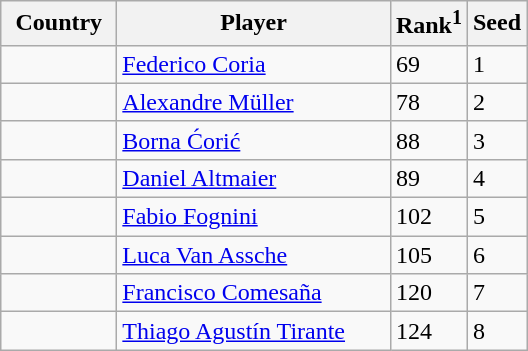<table class="sortable wikitable">
<tr>
<th width="70">Country</th>
<th width="175">Player</th>
<th>Rank<sup>1</sup></th>
<th>Seed</th>
</tr>
<tr>
<td></td>
<td><a href='#'>Federico Coria</a></td>
<td>69</td>
<td>1</td>
</tr>
<tr>
<td></td>
<td><a href='#'>Alexandre Müller</a></td>
<td>78</td>
<td>2</td>
</tr>
<tr>
<td></td>
<td><a href='#'>Borna Ćorić</a></td>
<td>88</td>
<td>3</td>
</tr>
<tr>
<td></td>
<td><a href='#'>Daniel Altmaier</a></td>
<td>89</td>
<td>4</td>
</tr>
<tr>
<td></td>
<td><a href='#'>Fabio Fognini</a></td>
<td>102</td>
<td>5</td>
</tr>
<tr>
<td></td>
<td><a href='#'>Luca Van Assche</a></td>
<td>105</td>
<td>6</td>
</tr>
<tr>
<td></td>
<td><a href='#'>Francisco Comesaña</a></td>
<td>120</td>
<td>7</td>
</tr>
<tr>
<td></td>
<td><a href='#'>Thiago Agustín Tirante</a></td>
<td>124</td>
<td>8</td>
</tr>
</table>
